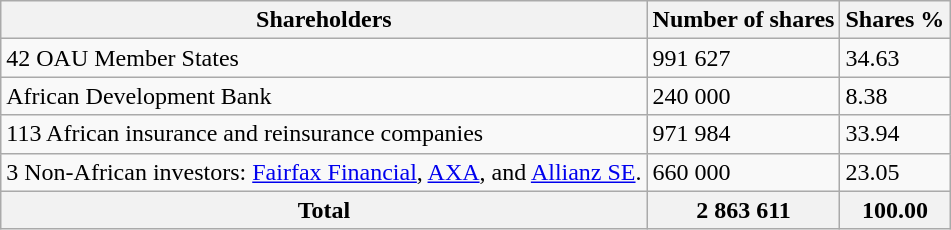<table class="wikitable">
<tr>
<th>Shareholders</th>
<th>Number of shares</th>
<th>Shares %</th>
</tr>
<tr>
<td>42 OAU Member States</td>
<td>991 627</td>
<td>34.63</td>
</tr>
<tr>
<td>African Development Bank</td>
<td>240 000</td>
<td>8.38</td>
</tr>
<tr>
<td>113 African insurance and reinsurance companies</td>
<td>971 984</td>
<td>33.94</td>
</tr>
<tr>
<td>3 Non-African investors: <a href='#'>Fairfax Financial</a>, <a href='#'>AXA</a>, and <a href='#'>Allianz SE</a>.</td>
<td>660 000</td>
<td>23.05</td>
</tr>
<tr>
<th>Total</th>
<th>2 863 611</th>
<th>100.00</th>
</tr>
</table>
